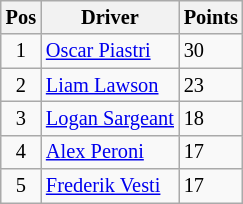<table class="wikitable" style="font-size: 85%;">
<tr>
<th>Pos</th>
<th>Driver</th>
<th>Points</th>
</tr>
<tr>
<td align="center">1</td>
<td> <a href='#'>Oscar Piastri</a></td>
<td>30</td>
</tr>
<tr>
<td align="center">2</td>
<td> <a href='#'>Liam Lawson</a></td>
<td>23</td>
</tr>
<tr>
<td align="center">3</td>
<td> <a href='#'>Logan Sargeant</a></td>
<td>18</td>
</tr>
<tr>
<td align="center">4</td>
<td> <a href='#'>Alex Peroni</a></td>
<td>17</td>
</tr>
<tr>
<td align="center">5</td>
<td> <a href='#'>Frederik Vesti</a></td>
<td>17</td>
</tr>
</table>
